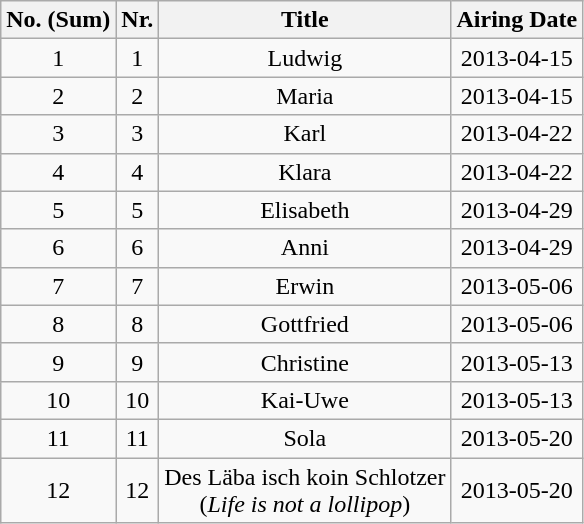<table class="wikitable sortable zebra" style="text-align:center;">
<tr>
<th>No. (Sum)</th>
<th>Nr.</th>
<th>Title</th>
<th>Airing Date</th>
</tr>
<tr>
<td>1</td>
<td>1</td>
<td>Ludwig</td>
<td>2013-04-15</td>
</tr>
<tr>
<td>2</td>
<td>2</td>
<td>Maria</td>
<td>2013-04-15</td>
</tr>
<tr>
<td>3</td>
<td>3</td>
<td>Karl</td>
<td>2013-04-22</td>
</tr>
<tr>
<td>4</td>
<td>4</td>
<td>Klara</td>
<td>2013-04-22</td>
</tr>
<tr>
<td>5</td>
<td>5</td>
<td>Elisabeth</td>
<td>2013-04-29</td>
</tr>
<tr>
<td>6</td>
<td>6</td>
<td>Anni</td>
<td>2013-04-29</td>
</tr>
<tr>
<td>7</td>
<td>7</td>
<td>Erwin</td>
<td>2013-05-06</td>
</tr>
<tr>
<td>8</td>
<td>8</td>
<td>Gottfried</td>
<td>2013-05-06</td>
</tr>
<tr>
<td>9</td>
<td>9</td>
<td>Christine</td>
<td>2013-05-13</td>
</tr>
<tr>
<td>10</td>
<td>10</td>
<td>Kai-Uwe</td>
<td>2013-05-13</td>
</tr>
<tr>
<td>11</td>
<td>11</td>
<td>Sola</td>
<td>2013-05-20</td>
</tr>
<tr>
<td>12</td>
<td>12</td>
<td>Des Läba isch koin Schlotzer <br> (<em>Life is not a lollipop</em>)</td>
<td>2013-05-20</td>
</tr>
</table>
